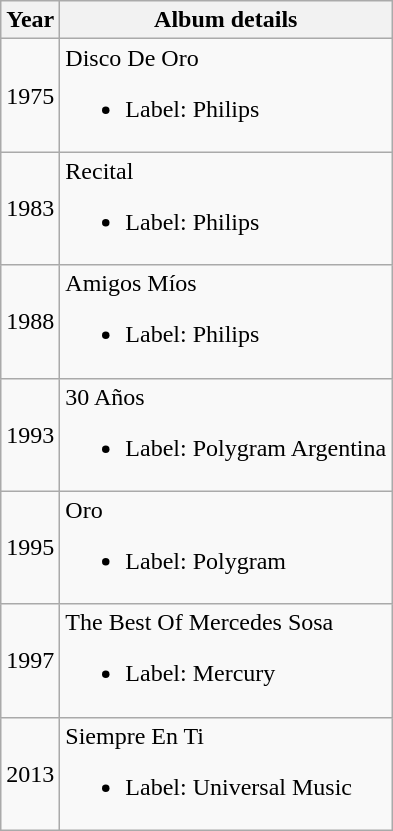<table class="wikitable">
<tr>
<th>Year</th>
<th>Album details</th>
</tr>
<tr>
<td>1975</td>
<td>Disco De Oro<br><ul><li>Label: Philips</li></ul></td>
</tr>
<tr>
<td>1983</td>
<td>Recital<br><ul><li>Label: Philips</li></ul></td>
</tr>
<tr>
<td>1988</td>
<td>Amigos Míos<br><ul><li>Label: Philips</li></ul></td>
</tr>
<tr>
<td>1993</td>
<td>30 Años<br><ul><li>Label: Polygram Argentina</li></ul></td>
</tr>
<tr>
<td>1995</td>
<td>Oro<br><ul><li>Label: Polygram</li></ul></td>
</tr>
<tr>
<td>1997</td>
<td>The Best Of Mercedes Sosa<br><ul><li>Label: Mercury</li></ul></td>
</tr>
<tr>
<td>2013</td>
<td>Siempre En Ti<br><ul><li>Label: Universal Music</li></ul></td>
</tr>
</table>
